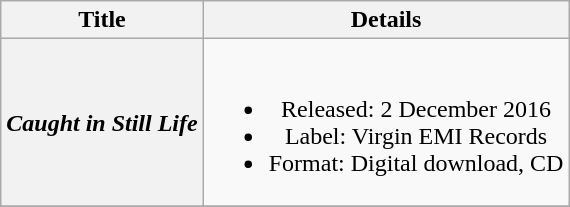<table class="wikitable plainrowheaders" style="text-align:center;">
<tr>
<th scope="col">Title</th>
<th scope="col">Details</th>
</tr>
<tr>
<th scope="row"><em>Caught in Still Life</em></th>
<td><br><ul><li>Released: 2 December 2016</li><li>Label: Virgin EMI Records</li><li>Format: Digital download, CD</li></ul></td>
</tr>
<tr>
</tr>
</table>
